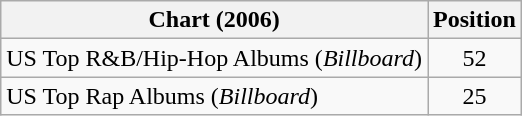<table class="wikitable sortable plainrowheaders">
<tr>
<th>Chart (2006)</th>
<th>Position</th>
</tr>
<tr>
<td>US Top R&B/Hip-Hop Albums (<em>Billboard</em>)</td>
<td style="text-align:center;">52</td>
</tr>
<tr>
<td>US Top Rap Albums (<em>Billboard</em>)</td>
<td style="text-align:center;">25</td>
</tr>
</table>
